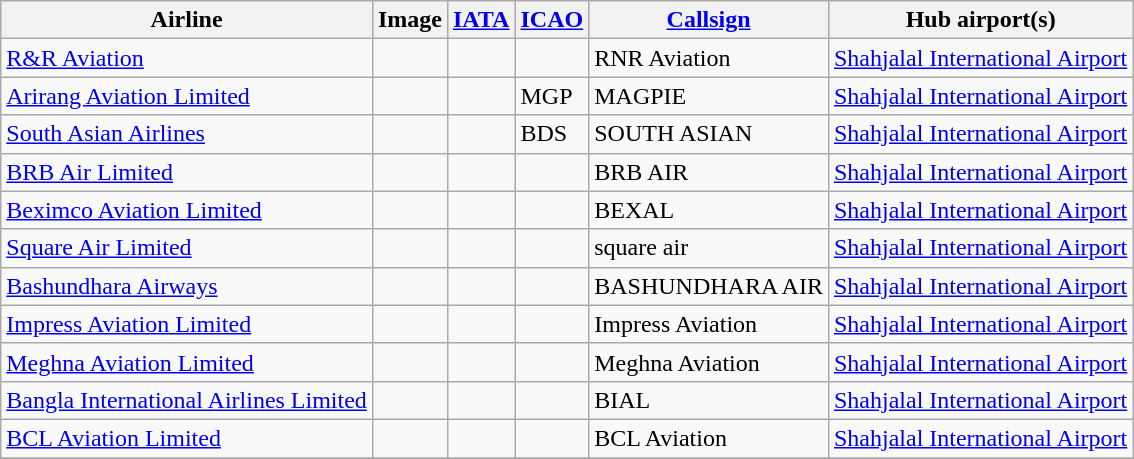<table class="wikitable sortable static-row-numbers static-row-header-text" style="border: 1; cellpadding: 2; cellspacing: 3;">
<tr valign="right">
<th>Airline</th>
<th>Image</th>
<th><a href='#'>IATA</a></th>
<th><a href='#'>ICAO</a></th>
<th><a href='#'>Callsign</a></th>
<th>Hub airport(s)</th>
</tr>
<tr>
<td><a href='#'>R&R Aviation</a></td>
<td></td>
<td></td>
<td></td>
<td>RNR Aviation</td>
<td><a href='#'>Shahjalal International Airport</a></td>
</tr>
<tr>
<td><a href='#'>Arirang Aviation Limited</a></td>
<td></td>
<td></td>
<td>MGP</td>
<td>MAGPIE</td>
<td><a href='#'>Shahjalal International Airport</a></td>
</tr>
<tr>
<td><a href='#'>South Asian Airlines</a></td>
<td></td>
<td></td>
<td>BDS</td>
<td>SOUTH ASIAN</td>
<td><a href='#'>Shahjalal International Airport</a></td>
</tr>
<tr>
<td><a href='#'>BRB Air Limited</a></td>
<td></td>
<td></td>
<td></td>
<td>BRB AIR</td>
<td><a href='#'>Shahjalal International Airport</a></td>
</tr>
<tr>
<td><a href='#'>Beximco Aviation Limited</a></td>
<td></td>
<td></td>
<td></td>
<td>BEXAL</td>
<td><a href='#'>Shahjalal International Airport</a></td>
</tr>
<tr>
<td><a href='#'>Square Air Limited</a></td>
<td></td>
<td></td>
<td></td>
<td>square air</td>
<td><a href='#'>Shahjalal International Airport</a></td>
</tr>
<tr>
<td><a href='#'>Bashundhara Airways</a></td>
<td></td>
<td></td>
<td></td>
<td>BASHUNDHARA AIR</td>
<td><a href='#'>Shahjalal International Airport</a></td>
</tr>
<tr>
<td><a href='#'>Impress Aviation Limited</a></td>
<td></td>
<td></td>
<td></td>
<td>Impress Aviation</td>
<td><a href='#'>Shahjalal International Airport</a></td>
</tr>
<tr>
<td><a href='#'>Meghna Aviation Limited</a></td>
<td></td>
<td></td>
<td></td>
<td>Meghna Aviation</td>
<td><a href='#'>Shahjalal International Airport</a></td>
</tr>
<tr>
<td><a href='#'>Bangla International Airlines Limited</a></td>
<td></td>
<td></td>
<td></td>
<td>BIAL</td>
<td><a href='#'>Shahjalal International Airport</a></td>
</tr>
<tr>
<td><a href='#'>BCL Aviation Limited</a></td>
<td></td>
<td></td>
<td></td>
<td>BCL Aviation</td>
<td><a href='#'>Shahjalal International Airport</a></td>
</tr>
<tr>
</tr>
</table>
